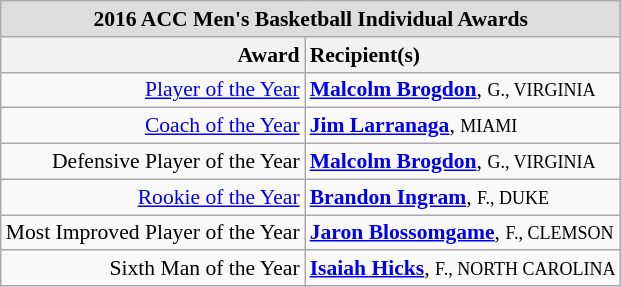<table class="wikitable" style="white-space:nowrap; font-size:90%;">
<tr>
<td colspan="7" style="text-align:center; background:#ddd;"><strong>2016 ACC Men's Basketball Individual Awards</strong></td>
</tr>
<tr>
<th style="text-align:right;">Award</th>
<th style="text-align:left;">Recipient(s)</th>
</tr>
<tr>
<td style="text-align:right;"><a href='#'>Player of the Year</a></td>
<td style="text-align:left;"><strong><a href='#'>Malcolm Brogdon</a></strong>, <small>G., VIRGINIA</small><br></td>
</tr>
<tr>
<td style="text-align:right;"><a href='#'>Coach of the Year</a></td>
<td style="text-align:left;"><strong><a href='#'>Jim Larranaga</a></strong>, <small>MIAMI</small><br></td>
</tr>
<tr>
<td style="text-align:right;">Defensive Player of the Year</td>
<td style="text-align:left;"><strong><a href='#'>Malcolm Brogdon</a></strong>, <small>G., VIRGINIA</small><br></td>
</tr>
<tr>
<td style="text-align:right;"><a href='#'>Rookie of the Year</a></td>
<td style="text-align:left;"><strong><a href='#'>Brandon Ingram</a></strong>, <small>F., DUKE</small><br></td>
</tr>
<tr>
<td style="text-align:right;">Most Improved Player of the Year</td>
<td style="text-align:left;"><strong><a href='#'>Jaron Blossomgame</a></strong>, <small>F., CLEMSON</small><br></td>
</tr>
<tr>
<td style="text-align:right;">Sixth Man of the Year</td>
<td style="text-align:left;"><strong><a href='#'>Isaiah Hicks</a></strong>, <small>F., NORTH CAROLINA</small><br></td>
</tr>
</table>
